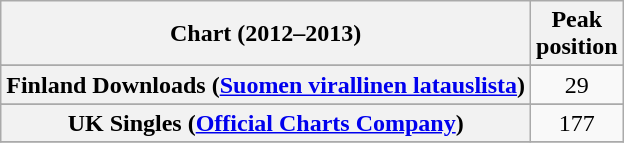<table class="wikitable plainrowheaders sortable" style="text-align:center;">
<tr>
<th scope="col">Chart (2012–2013)</th>
<th scope="col">Peak<br>position</th>
</tr>
<tr>
</tr>
<tr>
<th scope="row">Finland Downloads (<a href='#'>Suomen virallinen latauslista</a>)</th>
<td>29</td>
</tr>
<tr>
</tr>
<tr>
</tr>
<tr>
<th scope="row">UK Singles (<a href='#'>Official Charts Company</a>)</th>
<td>177</td>
</tr>
<tr>
</tr>
</table>
